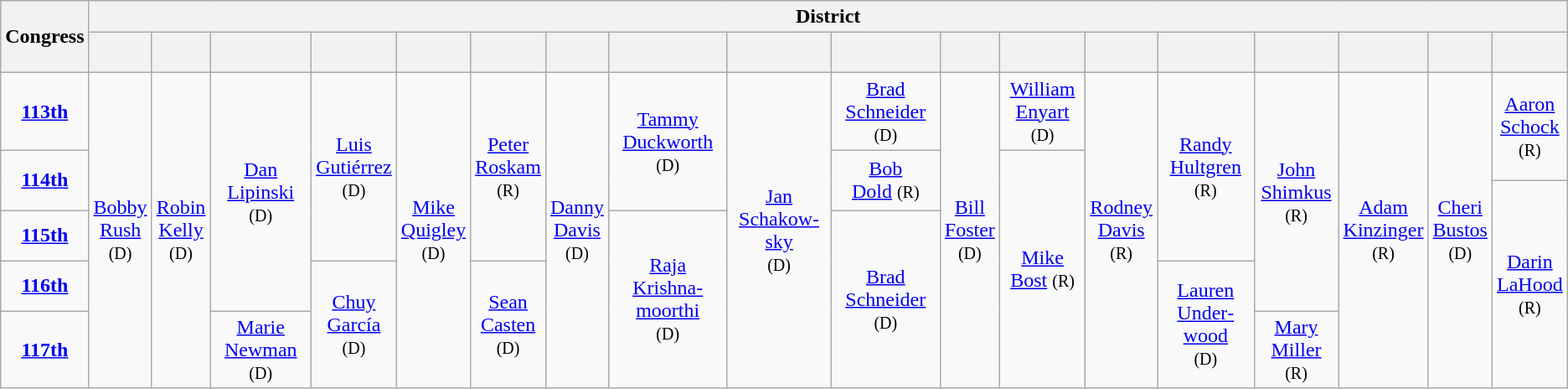<table class=wikitable style="text-align:center">
<tr>
<th rowspan=2>Congress</th>
<th colspan=18>District</th>
</tr>
<tr style="height:2em" style="height:2em">
<th></th>
<th></th>
<th></th>
<th></th>
<th></th>
<th></th>
<th></th>
<th></th>
<th></th>
<th></th>
<th></th>
<th></th>
<th></th>
<th></th>
<th></th>
<th></th>
<th></th>
<th></th>
</tr>
<tr style="height:2.5em">
<td><strong><a href='#'>113th</a></strong> </td>
<td rowspan=6 ><a href='#'>Bobby<br>Rush</a><br><small>(D)</small></td>
<td rowspan=6 ><a href='#'>Robin<br>Kelly</a><br><small>(D)</small></td>
<td rowspan=5 ><a href='#'>Dan<br>Lipinski</a><br><small>(D)</small></td>
<td rowspan=4 ><a href='#'>Luis<br>Gutiérrez</a><br><small>(D)</small></td>
<td rowspan=6 ><a href='#'>Mike<br>Quigley</a><br><small>(D)</small></td>
<td rowspan=4 ><a href='#'>Peter<br>Roskam</a><br><small>(R)</small></td>
<td rowspan=6 ><a href='#'>Danny<br>Davis</a><br><small>(D)</small></td>
<td rowspan=3 ><a href='#'>Tammy<br>Duck­worth</a><br><small>(D)</small></td>
<td rowspan=6 ><a href='#'>Jan<br>Schakow­sky</a><br><small>(D)</small></td>
<td><a href='#'>Brad<br>Schneider</a> <small>(D)</small></td>
<td rowspan=6 ><a href='#'>Bill<br>Foster</a><br><small>(D)</small></td>
<td><a href='#'>William<br>Enyart</a> <small>(D)</small></td>
<td rowspan=6 ><a href='#'>Rodney<br>Davis</a><br><small>(R)</small></td>
<td rowspan=4 ><a href='#'>Randy<br>Hultgren</a><br><small>(R)</small></td>
<td rowspan=5 ><a href='#'>John<br>Shimkus</a><br><small>(R)</small></td>
<td rowspan=6 ><a href='#'>Adam<br>Kinzinger</a><br><small>(R)</small></td>
<td rowspan=6 ><a href='#'>Cheri<br>Bustos</a><br><small>(D)</small></td>
<td rowspan=2 ><a href='#'>Aaron<br>Schock</a><br><small>(R)</small></td>
</tr>
<tr style="height:1.5em">
<td rowspan=2><strong><a href='#'>114th</a></strong> </td>
<td rowspan=2 ><a href='#'>Bob<br>Dold</a> <small>(R)</small></td>
<td rowspan=5 ><a href='#'>Mike<br>Bost</a> <small>(R)</small></td>
</tr>
<tr style="height:1.5em">
<td rowspan=4 ><a href='#'>Darin<br>LaHood</a><br><small>(R)</small></td>
</tr>
<tr style="height:2.5em">
<td><strong><a href='#'>115th</a></strong> </td>
<td rowspan=3 ><a href='#'>Raja<br>Krishna­moorthi</a><br><small>(D)</small></td>
<td rowspan=3 ><a href='#'>Brad<br>Schneider</a><br><small>(D)</small></td>
</tr>
<tr style="height:2.5em">
<td><strong><a href='#'>116th</a></strong> </td>
<td rowspan=2 ><a href='#'>Chuy<br>García</a><br><small>(D)</small></td>
<td rowspan=2 ><a href='#'>Sean<br>Casten</a><br><small>(D)</small></td>
<td rowspan=2 ><a href='#'>Lauren<br>Under­wood</a><br><small>(D)</small></td>
</tr>
<tr style="height:2.5em">
<td><strong><a href='#'>117th</a></strong> </td>
<td><a href='#'>Marie<br>Newman</a> <small>(D)</small></td>
<td><a href='#'>Mary<br>Miller</a> <small>(R)</small></td>
</tr>
</table>
